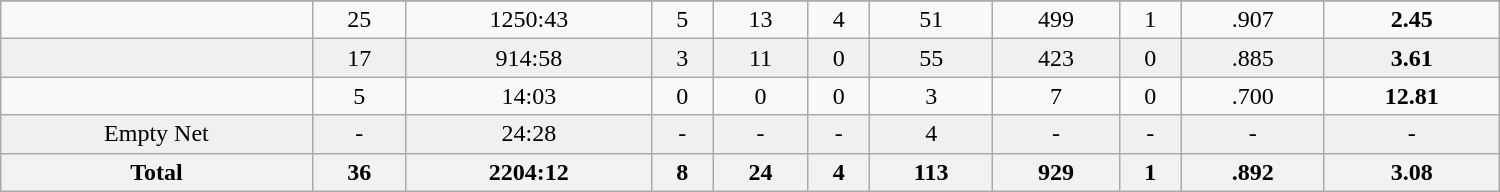<table class="wikitable sortable" width ="1000">
<tr align="center">
</tr>
<tr align="center" bgcolor="">
<td></td>
<td>25</td>
<td>1250:43</td>
<td>5</td>
<td>13</td>
<td>4</td>
<td>51</td>
<td>499</td>
<td>1</td>
<td>.907</td>
<td><strong>2.45</strong></td>
</tr>
<tr align="center" bgcolor="f0f0f0">
<td></td>
<td>17</td>
<td>914:58</td>
<td>3</td>
<td>11</td>
<td>0</td>
<td>55</td>
<td>423</td>
<td>0</td>
<td>.885</td>
<td><strong>3.61</strong></td>
</tr>
<tr align="center" bgcolor="">
<td></td>
<td>5</td>
<td>14:03</td>
<td>0</td>
<td>0</td>
<td>0</td>
<td>3</td>
<td>7</td>
<td>0</td>
<td>.700</td>
<td><strong>12.81</strong></td>
</tr>
<tr align="center" bgcolor="f0f0f0">
<td>Empty Net</td>
<td>-</td>
<td>24:28</td>
<td>-</td>
<td>-</td>
<td>-</td>
<td>4</td>
<td>-</td>
<td>-</td>
<td>-</td>
<td>-</td>
</tr>
<tr>
<th>Total</th>
<th>36</th>
<th>2204:12</th>
<th>8</th>
<th>24</th>
<th>4</th>
<th>113</th>
<th>929</th>
<th>1</th>
<th>.892</th>
<th>3.08</th>
</tr>
</table>
